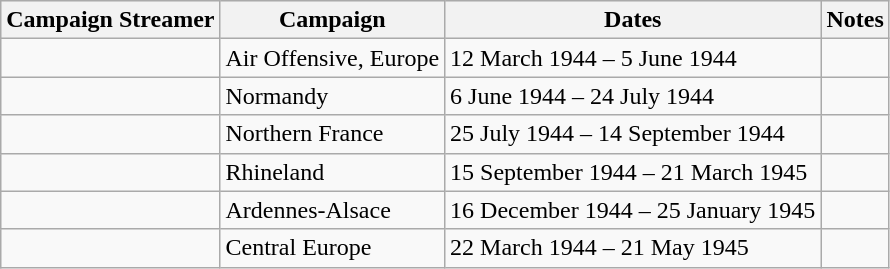<table class="wikitable">
<tr style="background:#efefef;">
<th>Campaign Streamer</th>
<th>Campaign</th>
<th>Dates</th>
<th>Notes</th>
</tr>
<tr>
<td></td>
<td>Air Offensive, Europe</td>
<td>12 March 1944 – 5 June 1944</td>
<td></td>
</tr>
<tr>
<td></td>
<td>Normandy</td>
<td>6 June 1944 – 24 July 1944</td>
<td></td>
</tr>
<tr>
<td></td>
<td>Northern France</td>
<td>25 July 1944 – 14 September 1944</td>
<td></td>
</tr>
<tr>
<td></td>
<td>Rhineland</td>
<td>15 September 1944 – 21 March 1945</td>
<td></td>
</tr>
<tr>
<td></td>
<td>Ardennes-Alsace</td>
<td>16 December 1944 – 25 January 1945</td>
<td></td>
</tr>
<tr>
<td></td>
<td>Central Europe</td>
<td>22 March 1944 – 21 May 1945</td>
<td></td>
</tr>
</table>
